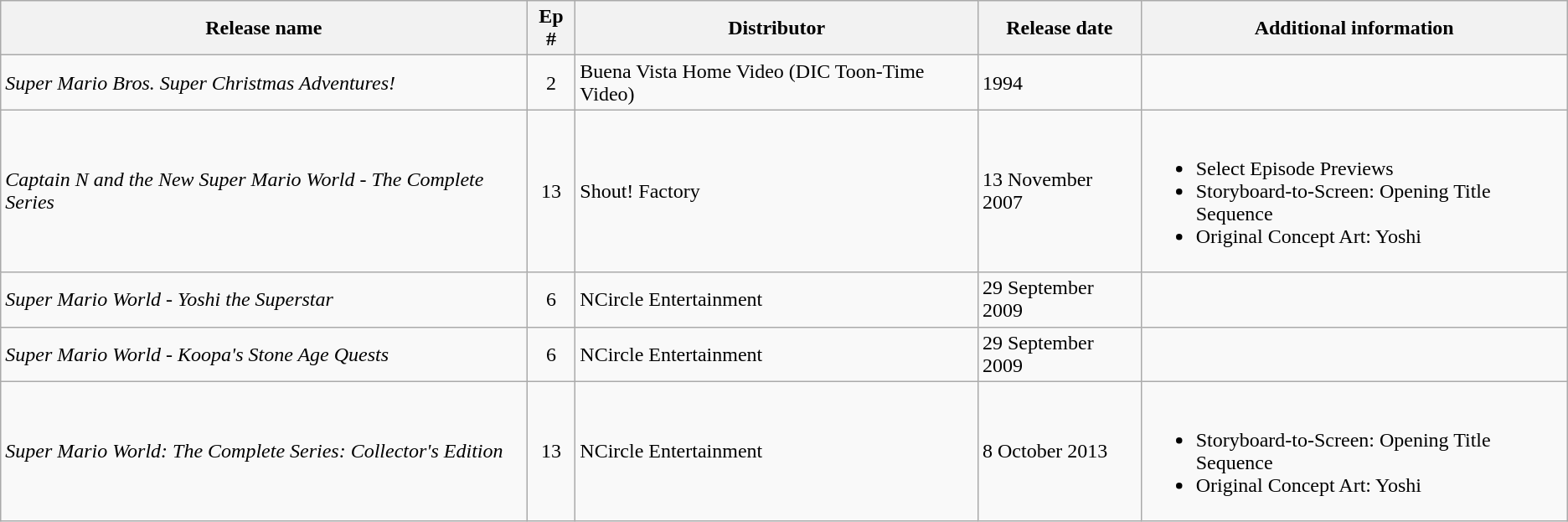<table class="wikitable">
<tr>
<th>Release name</th>
<th>Ep #</th>
<th>Distributor</th>
<th>Release date</th>
<th>Additional information</th>
</tr>
<tr>
<td><em>Super Mario Bros. Super Christmas Adventures!</em></td>
<td style="text-align:center;">2</td>
<td>Buena Vista Home Video (DIC Toon-Time Video)</td>
<td>1994</td>
<td></td>
</tr>
<tr>
<td><em>Captain N and the New Super Mario World - The Complete Series</em></td>
<td style="text-align:center;">13</td>
<td>Shout! Factory</td>
<td>13 November 2007</td>
<td><br><ul><li>Select Episode Previews</li><li>Storyboard-to-Screen: Opening Title Sequence</li><li>Original Concept Art: Yoshi</li></ul></td>
</tr>
<tr>
<td><em>Super Mario World - Yoshi the Superstar</em></td>
<td style="text-align:center;">6</td>
<td>NCircle Entertainment</td>
<td>29 September 2009</td>
<td></td>
</tr>
<tr>
<td><em>Super Mario World - Koopa's Stone Age Quests</em></td>
<td style="text-align:center;">6</td>
<td>NCircle Entertainment</td>
<td>29 September 2009</td>
<td></td>
</tr>
<tr>
<td><em>Super Mario World: The Complete Series: Collector's Edition</em></td>
<td style="text-align:center;">13</td>
<td>NCircle Entertainment</td>
<td>8 October 2013</td>
<td><br><ul><li>Storyboard-to-Screen: Opening Title Sequence</li><li>Original Concept Art: Yoshi</li></ul></td>
</tr>
</table>
